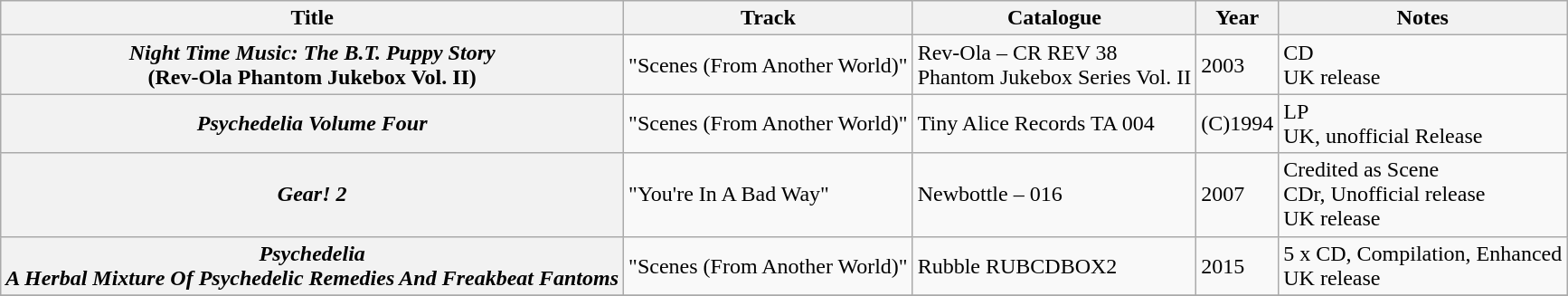<table class="wikitable plainrowheaders sortable">
<tr>
<th scope="col" class="unsortable">Title</th>
<th scope="col">Track</th>
<th scope="col">Catalogue</th>
<th scope="col">Year</th>
<th scope="col" class="unsortable">Notes</th>
</tr>
<tr>
<th scope="row"><em> Night Time Music: The B.T. Puppy Story</em><br> (Rev-Ola Phantom Jukebox Vol. II)</th>
<td>"Scenes (From Another World)"</td>
<td>Rev-Ola – CR REV 38<br>Phantom Jukebox Series Vol. II</td>
<td>2003</td>
<td>CD<br>UK release</td>
</tr>
<tr>
<th scope="row"><em>Psychedelia Volume Four </em></th>
<td>"Scenes (From Another World)"</td>
<td>Tiny Alice Records TA 004<br></td>
<td>(C)1994</td>
<td>LP<br>UK, unofficial Release</td>
</tr>
<tr>
<th scope="row"><em> Gear! 2</em></th>
<td>"You're In A Bad Way"</td>
<td>Newbottle – 016</td>
<td>2007</td>
<td>Credited as Scene<br>	CDr, Unofficial release<br>UK release</td>
</tr>
<tr>
<th scope="row"><em>Psychedelia<br>A Herbal Mixture Of Psychedelic Remedies And Freakbeat Fantoms</em></th>
<td>"Scenes (From Another World)"</td>
<td>Rubble RUBCDBOX2</td>
<td>2015</td>
<td>5 x CD, Compilation, Enhanced<br>UK release</td>
</tr>
<tr>
</tr>
</table>
